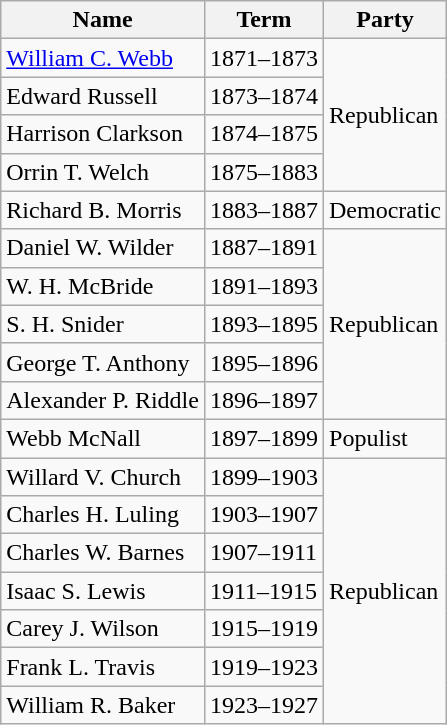<table class="wikitable">
<tr>
<th>Name</th>
<th>Term</th>
<th>Party</th>
</tr>
<tr>
<td><a href='#'>William C. Webb</a></td>
<td>1871–1873</td>
<td rowspan="4" >Republican</td>
</tr>
<tr>
<td>Edward Russell</td>
<td>1873–1874</td>
</tr>
<tr>
<td>Harrison Clarkson</td>
<td>1874–1875</td>
</tr>
<tr>
<td>Orrin T. Welch</td>
<td>1875–1883</td>
</tr>
<tr>
<td>Richard B. Morris</td>
<td>1883–1887</td>
<td>Democratic</td>
</tr>
<tr>
<td>Daniel W. Wilder</td>
<td>1887–1891</td>
<td rowspan="5" >Republican</td>
</tr>
<tr>
<td>W. H. McBride</td>
<td>1891–1893</td>
</tr>
<tr>
<td>S. H. Snider</td>
<td>1893–1895</td>
</tr>
<tr>
<td>George T. Anthony</td>
<td>1895–1896</td>
</tr>
<tr>
<td>Alexander P. Riddle</td>
<td>1896–1897</td>
</tr>
<tr>
<td>Webb McNall</td>
<td>1897–1899</td>
<td>Populist</td>
</tr>
<tr>
<td>Willard V. Church</td>
<td>1899–1903</td>
<td rowspan="7" >Republican</td>
</tr>
<tr>
<td>Charles H. Luling</td>
<td>1903–1907</td>
</tr>
<tr>
<td>Charles W. Barnes</td>
<td>1907–1911</td>
</tr>
<tr>
<td>Isaac S. Lewis</td>
<td>1911–1915</td>
</tr>
<tr>
<td>Carey J. Wilson</td>
<td>1915–1919</td>
</tr>
<tr>
<td>Frank L. Travis</td>
<td>1919–1923</td>
</tr>
<tr>
<td>William R. Baker</td>
<td>1923–1927</td>
</tr>
</table>
